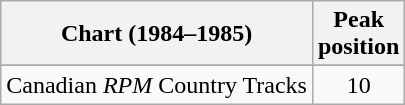<table class="wikitable sortable">
<tr>
<th align="left">Chart (1984–1985)</th>
<th align="center">Peak<br>position</th>
</tr>
<tr>
</tr>
<tr>
<td align="left">Canadian <em>RPM</em> Country Tracks</td>
<td align="center">10</td>
</tr>
</table>
